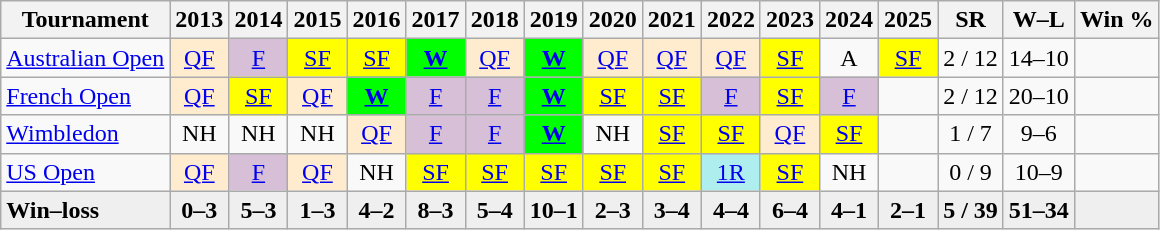<table class=wikitable style=text-align:center>
<tr>
<th>Tournament</th>
<th>2013</th>
<th>2014</th>
<th>2015</th>
<th>2016</th>
<th>2017</th>
<th>2018</th>
<th>2019</th>
<th>2020</th>
<th>2021</th>
<th>2022</th>
<th>2023</th>
<th>2024</th>
<th>2025</th>
<th>SR</th>
<th>W–L</th>
<th>Win %</th>
</tr>
<tr>
<td alight=left><a href='#'>Australian Open</a></td>
<td bgcolor=ffebcd><a href='#'>QF</a></td>
<td bgcolor="thistle"><a href='#'>F</a></td>
<td bgcolor="yellow"><a href='#'>SF</a></td>
<td bgcolor="yellow"><a href='#'>SF</a></td>
<td bgcolor="lime"><a href='#'><strong>W</strong></a></td>
<td bgcolor=ffebcd><a href='#'>QF</a></td>
<td bgcolor="lime"><a href='#'><strong>W</strong></a></td>
<td bgcolor=ffebcd><a href='#'>QF</a></td>
<td bgcolor=ffebcd><a href='#'>QF</a></td>
<td bgcolor=ffebcd><a href='#'>QF</a></td>
<td bgcolor="yellow"><a href='#'>SF</a></td>
<td>A</td>
<td bgcolor="yellow"><a href='#'>SF</a></td>
<td>2 / 12</td>
<td>14–10</td>
<td></td>
</tr>
<tr>
<td align=left><a href='#'>French Open</a></td>
<td bgcolor=ffebcd><a href='#'>QF</a></td>
<td bgcolor="yellow"><a href='#'>SF</a></td>
<td bgcolor=ffebcd><a href='#'>QF</a></td>
<td bgcolor="lime"><a href='#'><strong>W</strong></a></td>
<td bgcolor="thistle"><a href='#'>F</a></td>
<td bgcolor="thistle"><a href='#'>F</a></td>
<td bgcolor="lime"><a href='#'><strong>W</strong></a></td>
<td bgcolor="yellow"><a href='#'>SF</a></td>
<td bgcolor="yellow"><a href='#'>SF</a></td>
<td bgcolor="thistle"><a href='#'>F</a></td>
<td bgcolor="yellow"><a href='#'>SF</a></td>
<td bgcolor="thistle"><a href='#'>F</a></td>
<td></td>
<td>2 / 12</td>
<td>20–10</td>
<td></td>
</tr>
<tr>
<td align=left><a href='#'>Wimbledon</a></td>
<td>NH</td>
<td>NH</td>
<td>NH</td>
<td bgcolor=ffebcd><a href='#'>QF</a></td>
<td bgcolor="thistle"><a href='#'>F</a></td>
<td bgcolor="thistle"><a href='#'>F</a></td>
<td bgcolor="lime"><a href='#'><strong>W</strong></a></td>
<td>NH</td>
<td bgcolor="yellow"><a href='#'>SF</a></td>
<td bgcolor="yellow"><a href='#'>SF</a></td>
<td bgcolor=ffebcd><a href='#'>QF</a></td>
<td bgcolor="yellow"><a href='#'>SF</a></td>
<td></td>
<td>1 / 7</td>
<td>9–6</td>
<td></td>
</tr>
<tr>
<td align=left><a href='#'>US Open</a></td>
<td bgcolor=ffebcd><a href='#'>QF</a></td>
<td bgcolor="thistle"><a href='#'>F</a></td>
<td bgcolor=ffebcd><a href='#'>QF</a></td>
<td>NH</td>
<td bgcolor="yellow"><a href='#'>SF</a></td>
<td bgcolor="yellow"><a href='#'>SF</a></td>
<td bgcolor="yellow"><a href='#'>SF</a></td>
<td bgcolor="yellow"><a href='#'>SF</a></td>
<td bgcolor="yellow"><a href='#'>SF</a></td>
<td bgcolor=afeeee><a href='#'>1R</a></td>
<td bgcolor="yellow"><a href='#'>SF</a></td>
<td>NH</td>
<td></td>
<td>0 / 9</td>
<td>10–9</td>
<td></td>
</tr>
<tr style="font-weight:bold; background:#efefef;">
<td style="text-align:left">Win–loss</td>
<td>0–3</td>
<td>5–3</td>
<td>1–3</td>
<td>4–2</td>
<td>8–3</td>
<td>5–4</td>
<td>10–1</td>
<td>2–3</td>
<td>3–4</td>
<td>4–4</td>
<td>6–4</td>
<td>4–1</td>
<td>2–1</td>
<td>5 / 39</td>
<td>51–34</td>
<td></td>
</tr>
</table>
